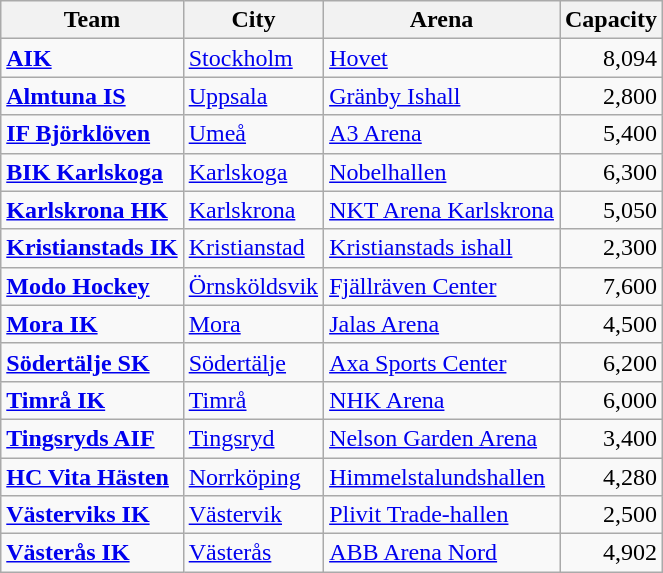<table class="wikitable sortable">
<tr>
<th>Team</th>
<th>City</th>
<th>Arena</th>
<th>Capacity</th>
</tr>
<tr>
<td><strong><a href='#'>AIK</a></strong></td>
<td><a href='#'>Stockholm</a></td>
<td><a href='#'>Hovet</a></td>
<td style="text-align:right;">8,094</td>
</tr>
<tr>
<td><strong><a href='#'>Almtuna IS</a></strong></td>
<td><a href='#'>Uppsala</a></td>
<td><a href='#'>Gränby Ishall</a></td>
<td style="text-align:right;">2,800</td>
</tr>
<tr>
<td><strong><a href='#'>IF Björklöven</a></strong></td>
<td><a href='#'>Umeå</a></td>
<td><a href='#'>A3 Arena</a></td>
<td style="text-align:right;">5,400</td>
</tr>
<tr>
<td><strong><a href='#'>BIK Karlskoga</a></strong></td>
<td><a href='#'>Karlskoga</a></td>
<td><a href='#'>Nobelhallen</a></td>
<td style="text-align:right;">6,300</td>
</tr>
<tr>
<td><strong><a href='#'>Karlskrona HK</a></strong></td>
<td><a href='#'>Karlskrona</a></td>
<td><a href='#'>NKT Arena Karlskrona</a></td>
<td style="text-align:right;">5,050</td>
</tr>
<tr>
<td><strong><a href='#'>Kristianstads IK</a></strong></td>
<td><a href='#'>Kristianstad</a></td>
<td><a href='#'>Kristianstads ishall</a></td>
<td style="text-align:right;">2,300</td>
</tr>
<tr>
<td><strong><a href='#'>Modo Hockey</a></strong></td>
<td><a href='#'>Örnsköldsvik</a></td>
<td><a href='#'>Fjällräven Center</a></td>
<td style="text-align:right;">7,600</td>
</tr>
<tr>
<td><strong><a href='#'>Mora IK</a></strong></td>
<td><a href='#'>Mora</a></td>
<td><a href='#'>Jalas Arena</a></td>
<td style="text-align:right;">4,500</td>
</tr>
<tr>
<td><strong><a href='#'>Södertälje SK</a></strong></td>
<td><a href='#'>Södertälje</a></td>
<td><a href='#'>Axa Sports Center</a></td>
<td style="text-align:right;">6,200</td>
</tr>
<tr>
<td><strong><a href='#'>Timrå IK</a></strong></td>
<td><a href='#'>Timrå</a></td>
<td><a href='#'>NHK Arena</a></td>
<td style="text-align:right;">6,000</td>
</tr>
<tr>
<td><strong><a href='#'>Tingsryds AIF</a></strong></td>
<td><a href='#'>Tingsryd</a></td>
<td><a href='#'>Nelson Garden Arena</a></td>
<td style="text-align:right;">3,400</td>
</tr>
<tr>
<td><strong><a href='#'>HC Vita Hästen</a></strong></td>
<td><a href='#'>Norrköping</a></td>
<td><a href='#'>Himmelstalundshallen</a></td>
<td style="text-align:right;">4,280</td>
</tr>
<tr>
<td><strong><a href='#'>Västerviks IK</a></strong></td>
<td><a href='#'>Västervik</a></td>
<td><a href='#'>Plivit Trade-hallen</a></td>
<td style="text-align:right;">2,500</td>
</tr>
<tr>
<td><strong><a href='#'>Västerås IK</a></strong></td>
<td><a href='#'>Västerås</a></td>
<td><a href='#'>ABB Arena Nord</a></td>
<td style="text-align:right;">4,902</td>
</tr>
</table>
